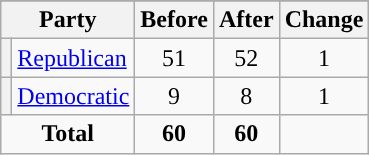<table class="wikitable" style="text-align:center;">
<tr>
</tr>
<tr>
<th colspan=2>Party</th>
<th>Before</th>
<th>After</th>
<th>Change</th>
</tr>
<tr>
<th style="background-color:"></th>
<td style="text-align:left;"><a href='#'>Republican</a></td>
<td>51</td>
<td>52</td>
<td> 1</td>
</tr>
<tr>
<th style="background-color:"></th>
<td style="text-align:left;"><a href='#'>Democratic</a></td>
<td>9</td>
<td>8</td>
<td> 1</td>
</tr>
<tr>
<td colspan=2><strong>Total</strong></td>
<td><strong>60</strong></td>
<td><strong>60</strong></td>
<td></td>
</tr>
</table>
